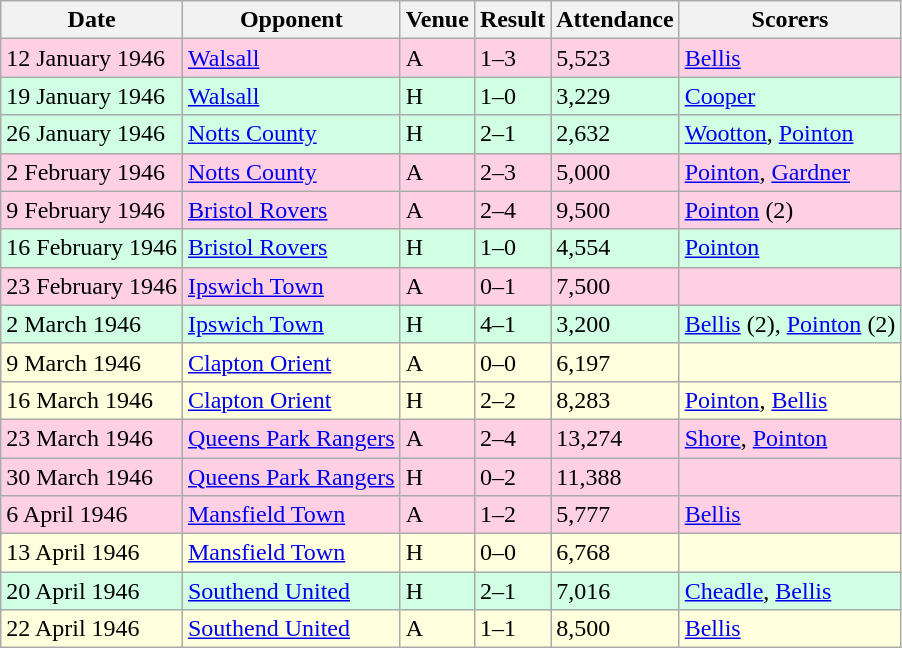<table class="wikitable">
<tr>
<th>Date</th>
<th>Opponent</th>
<th>Venue</th>
<th>Result</th>
<th>Attendance</th>
<th>Scorers</th>
</tr>
<tr style="background:#ffd0e3;">
<td>12 January 1946</td>
<td><a href='#'>Walsall</a></td>
<td>A</td>
<td>1–3</td>
<td>5,523</td>
<td><a href='#'>Bellis</a></td>
</tr>
<tr style="background-color: #d0ffe3;">
<td>19 January 1946</td>
<td><a href='#'>Walsall</a></td>
<td>H</td>
<td>1–0</td>
<td>3,229</td>
<td><a href='#'>Cooper</a></td>
</tr>
<tr style="background-color: #d0ffe3;">
<td>26 January 1946</td>
<td><a href='#'>Notts County</a></td>
<td>H</td>
<td>2–1</td>
<td>2,632</td>
<td><a href='#'>Wootton</a>, <a href='#'>Pointon</a></td>
</tr>
<tr style="background:#ffd0e3;">
<td>2 February 1946</td>
<td><a href='#'>Notts County</a></td>
<td>A</td>
<td>2–3</td>
<td>5,000</td>
<td><a href='#'>Pointon</a>, <a href='#'>Gardner</a></td>
</tr>
<tr style="background:#ffd0e3;">
<td>9 February 1946</td>
<td><a href='#'>Bristol Rovers</a></td>
<td>A</td>
<td>2–4</td>
<td>9,500</td>
<td><a href='#'>Pointon</a> (2)</td>
</tr>
<tr style="background-color: #d0ffe3;">
<td>16 February 1946</td>
<td><a href='#'>Bristol Rovers</a></td>
<td>H</td>
<td>1–0</td>
<td>4,554</td>
<td><a href='#'>Pointon</a></td>
</tr>
<tr style="background:#ffd0e3;">
<td>23 February 1946</td>
<td><a href='#'>Ipswich Town</a></td>
<td>A</td>
<td>0–1</td>
<td>7,500</td>
<td></td>
</tr>
<tr style="background-color: #d0ffe3;">
<td>2 March 1946</td>
<td><a href='#'>Ipswich Town</a></td>
<td>H</td>
<td>4–1</td>
<td>3,200</td>
<td><a href='#'>Bellis</a> (2), <a href='#'>Pointon</a> (2)</td>
</tr>
<tr style="background:#ffd;">
<td>9 March 1946</td>
<td><a href='#'>Clapton Orient</a></td>
<td>A</td>
<td>0–0</td>
<td>6,197</td>
<td></td>
</tr>
<tr style="background:#ffd;">
<td>16 March 1946</td>
<td><a href='#'>Clapton Orient</a></td>
<td>H</td>
<td>2–2</td>
<td>8,283</td>
<td><a href='#'>Pointon</a>, <a href='#'>Bellis</a></td>
</tr>
<tr style="background:#ffd0e3;">
<td>23 March 1946</td>
<td><a href='#'>Queens Park Rangers</a></td>
<td>A</td>
<td>2–4</td>
<td>13,274</td>
<td><a href='#'>Shore</a>, <a href='#'>Pointon</a></td>
</tr>
<tr style="background:#ffd0e3;">
<td>30 March 1946</td>
<td><a href='#'>Queens Park Rangers</a></td>
<td>H</td>
<td>0–2</td>
<td>11,388</td>
<td></td>
</tr>
<tr style="background:#ffd0e3;">
<td>6 April 1946</td>
<td><a href='#'>Mansfield Town</a></td>
<td>A</td>
<td>1–2</td>
<td>5,777</td>
<td><a href='#'>Bellis</a></td>
</tr>
<tr style="background:#ffd;">
<td>13 April 1946</td>
<td><a href='#'>Mansfield Town</a></td>
<td>H</td>
<td>0–0</td>
<td>6,768</td>
<td></td>
</tr>
<tr style="background-color: #d0ffe3;">
<td>20 April 1946</td>
<td><a href='#'>Southend United</a></td>
<td>H</td>
<td>2–1</td>
<td>7,016</td>
<td><a href='#'>Cheadle</a>, <a href='#'>Bellis</a></td>
</tr>
<tr style="background:#ffd;">
<td>22 April 1946</td>
<td><a href='#'>Southend United</a></td>
<td>A</td>
<td>1–1</td>
<td>8,500</td>
<td><a href='#'>Bellis</a></td>
</tr>
</table>
